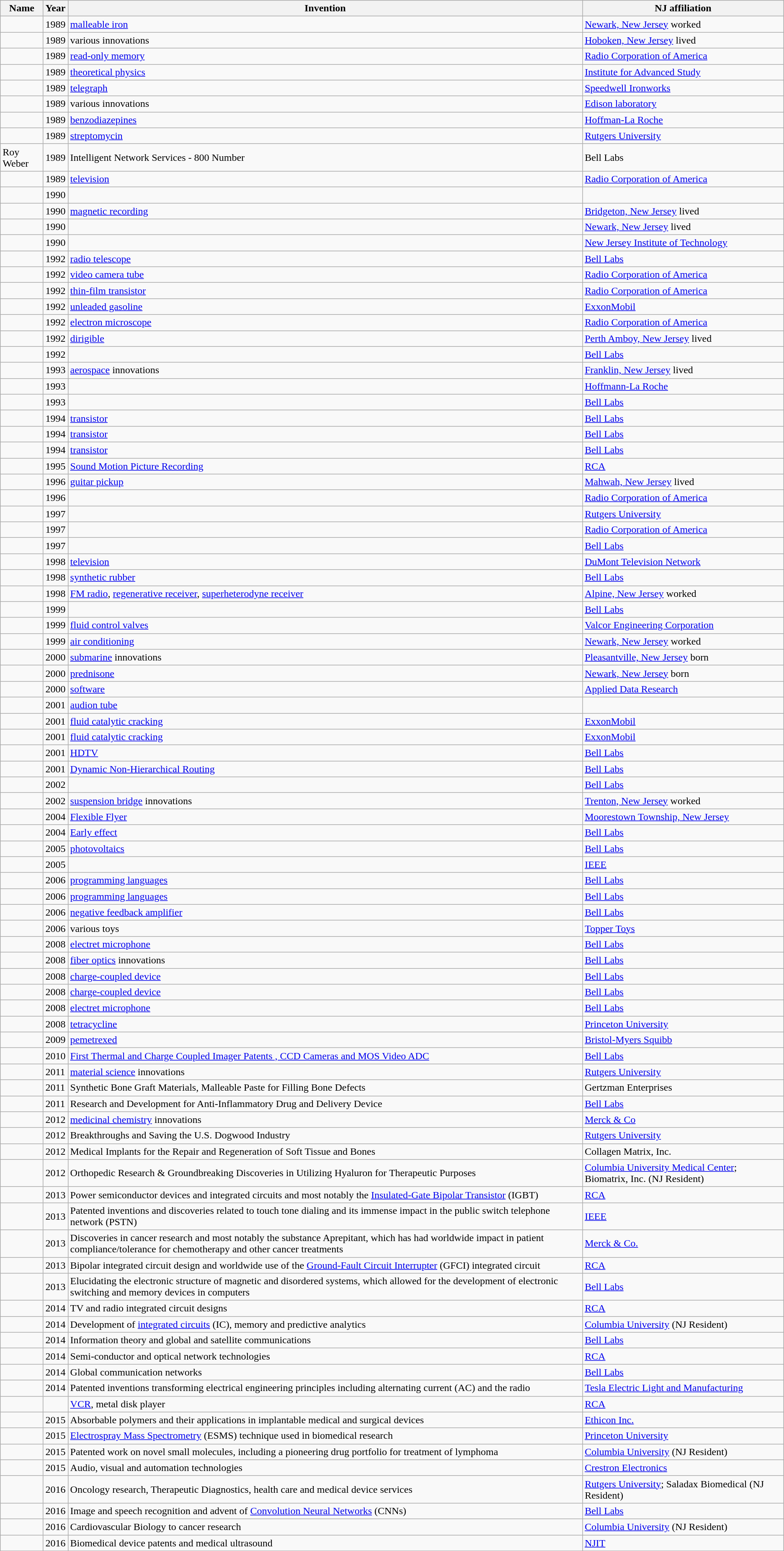<table class="wikitable sortable" style="font-size:100%">
<tr>
<th>Name</th>
<th>Year</th>
<th>Invention</th>
<th>NJ affiliation</th>
</tr>
<tr>
<td></td>
<td>1989</td>
<td><a href='#'>malleable iron</a></td>
<td><a href='#'>Newark, New Jersey</a> worked</td>
</tr>
<tr>
<td></td>
<td>1989</td>
<td>various innovations</td>
<td><a href='#'>Hoboken, New Jersey</a> lived</td>
</tr>
<tr>
<td></td>
<td>1989</td>
<td><a href='#'>read-only memory</a></td>
<td><a href='#'>Radio Corporation of America</a></td>
</tr>
<tr>
<td></td>
<td>1989</td>
<td><a href='#'>theoretical physics</a></td>
<td><a href='#'>Institute for Advanced Study</a></td>
</tr>
<tr>
<td></td>
<td>1989</td>
<td><a href='#'>telegraph</a></td>
<td><a href='#'>Speedwell Ironworks</a></td>
</tr>
<tr>
<td></td>
<td>1989</td>
<td>various innovations</td>
<td><a href='#'>Edison laboratory</a></td>
</tr>
<tr>
<td></td>
<td>1989</td>
<td><a href='#'>benzodiazepines</a></td>
<td><a href='#'>Hoffman-La Roche</a></td>
</tr>
<tr>
<td></td>
<td>1989</td>
<td><a href='#'>streptomycin</a></td>
<td><a href='#'>Rutgers University</a></td>
</tr>
<tr>
<td>Roy Weber</td>
<td>1989</td>
<td>Intelligent Network Services - 800 Number</td>
<td>Bell Labs</td>
</tr>
<tr>
<td></td>
<td>1989</td>
<td><a href='#'>television</a></td>
<td><a href='#'>Radio Corporation of America</a></td>
</tr>
<tr>
<td></td>
<td>1990</td>
<td></td>
<td></td>
</tr>
<tr>
<td></td>
<td>1990</td>
<td><a href='#'>magnetic recording</a></td>
<td><a href='#'>Bridgeton, New Jersey</a> lived</td>
</tr>
<tr>
<td></td>
<td>1990</td>
<td></td>
<td><a href='#'>Newark, New Jersey</a> lived</td>
</tr>
<tr>
<td></td>
<td>1990</td>
<td></td>
<td><a href='#'>New Jersey Institute of Technology</a></td>
</tr>
<tr>
<td></td>
<td>1992</td>
<td><a href='#'>radio telescope</a></td>
<td><a href='#'>Bell Labs</a></td>
</tr>
<tr>
<td></td>
<td>1992</td>
<td><a href='#'>video camera tube</a></td>
<td><a href='#'>Radio Corporation of America</a></td>
</tr>
<tr>
<td></td>
<td>1992</td>
<td><a href='#'>thin-film transistor</a></td>
<td><a href='#'>Radio Corporation of America</a></td>
</tr>
<tr>
<td></td>
<td>1992</td>
<td><a href='#'>unleaded gasoline</a></td>
<td><a href='#'>ExxonMobil</a></td>
</tr>
<tr>
<td></td>
<td>1992</td>
<td><a href='#'>electron microscope</a></td>
<td><a href='#'>Radio Corporation of America</a></td>
</tr>
<tr>
<td></td>
<td>1992</td>
<td><a href='#'>dirigible</a></td>
<td><a href='#'>Perth Amboy, New Jersey</a> lived</td>
</tr>
<tr>
<td></td>
<td>1992</td>
<td></td>
<td><a href='#'>Bell Labs</a></td>
</tr>
<tr>
<td></td>
<td>1993</td>
<td><a href='#'>aerospace</a> innovations</td>
<td><a href='#'>Franklin, New Jersey</a> lived</td>
</tr>
<tr>
<td></td>
<td>1993</td>
<td></td>
<td><a href='#'>Hoffmann-La Roche</a></td>
</tr>
<tr>
<td></td>
<td>1993</td>
<td></td>
<td><a href='#'>Bell Labs</a></td>
</tr>
<tr>
<td></td>
<td>1994</td>
<td><a href='#'>transistor</a></td>
<td><a href='#'>Bell Labs</a></td>
</tr>
<tr>
<td></td>
<td>1994</td>
<td><a href='#'>transistor</a></td>
<td><a href='#'>Bell Labs</a></td>
</tr>
<tr>
<td></td>
<td>1994</td>
<td><a href='#'>transistor</a></td>
<td><a href='#'>Bell Labs</a></td>
</tr>
<tr>
<td></td>
<td>1995</td>
<td><a href='#'>Sound Motion Picture Recording</a></td>
<td><a href='#'>RCA</a></td>
</tr>
<tr>
<td></td>
<td>1996</td>
<td><a href='#'>guitar pickup</a></td>
<td><a href='#'>Mahwah, New Jersey</a> lived</td>
</tr>
<tr>
<td></td>
<td>1996</td>
<td></td>
<td><a href='#'>Radio Corporation of America</a></td>
</tr>
<tr>
<td></td>
<td>1997</td>
<td></td>
<td><a href='#'>Rutgers University</a></td>
</tr>
<tr>
<td></td>
<td>1997</td>
<td></td>
<td><a href='#'>Radio Corporation of America</a></td>
</tr>
<tr>
<td></td>
<td>1997</td>
<td></td>
<td><a href='#'>Bell Labs</a></td>
</tr>
<tr>
<td></td>
<td>1998</td>
<td><a href='#'>television</a></td>
<td><a href='#'>DuMont Television Network</a></td>
</tr>
<tr>
<td></td>
<td>1998</td>
<td><a href='#'>synthetic rubber</a></td>
<td><a href='#'>Bell Labs</a></td>
</tr>
<tr>
<td></td>
<td>1998</td>
<td><a href='#'>FM radio</a>, <a href='#'>regenerative receiver</a>, <a href='#'>superheterodyne receiver</a></td>
<td><a href='#'>Alpine, New Jersey</a> worked</td>
</tr>
<tr>
<td></td>
<td>1999</td>
<td></td>
<td><a href='#'>Bell Labs</a></td>
</tr>
<tr>
<td></td>
<td>1999</td>
<td><a href='#'>fluid control valves</a></td>
<td><a href='#'>Valcor Engineering Corporation</a></td>
</tr>
<tr>
<td></td>
<td>1999</td>
<td><a href='#'>air conditioning</a></td>
<td><a href='#'>Newark, New Jersey</a> worked</td>
</tr>
<tr>
<td></td>
<td>2000</td>
<td><a href='#'>submarine</a> innovations</td>
<td><a href='#'>Pleasantville, New Jersey</a> born</td>
</tr>
<tr>
<td></td>
<td>2000</td>
<td><a href='#'>prednisone</a></td>
<td><a href='#'>Newark, New Jersey</a> born</td>
</tr>
<tr>
<td></td>
<td>2000</td>
<td><a href='#'>software</a></td>
<td><a href='#'>Applied Data Research</a></td>
</tr>
<tr>
<td></td>
<td>2001</td>
<td><a href='#'>audion tube</a></td>
<td></td>
</tr>
<tr>
<td></td>
<td>2001</td>
<td><a href='#'>fluid catalytic cracking</a></td>
<td><a href='#'>ExxonMobil</a></td>
</tr>
<tr>
<td></td>
<td>2001</td>
<td><a href='#'>fluid catalytic cracking</a></td>
<td><a href='#'>ExxonMobil</a></td>
</tr>
<tr>
<td></td>
<td>2001</td>
<td><a href='#'>HDTV</a></td>
<td><a href='#'>Bell Labs</a></td>
</tr>
<tr>
<td></td>
<td>2001</td>
<td><a href='#'>Dynamic Non-Hierarchical Routing</a></td>
<td><a href='#'>Bell Labs</a></td>
</tr>
<tr>
<td></td>
<td>2002</td>
<td></td>
<td><a href='#'>Bell Labs</a></td>
</tr>
<tr>
<td></td>
<td>2002</td>
<td><a href='#'>suspension bridge</a> innovations</td>
<td><a href='#'>Trenton, New Jersey</a> worked</td>
</tr>
<tr>
<td></td>
<td>2004</td>
<td><a href='#'>Flexible Flyer</a></td>
<td><a href='#'>Moorestown Township, New Jersey</a></td>
</tr>
<tr>
<td></td>
<td>2004</td>
<td><a href='#'>Early effect</a></td>
<td><a href='#'>Bell Labs</a></td>
</tr>
<tr>
<td></td>
<td>2005</td>
<td><a href='#'>photovoltaics</a></td>
<td><a href='#'>Bell Labs</a></td>
</tr>
<tr>
<td></td>
<td>2005</td>
<td></td>
<td><a href='#'>IEEE</a></td>
</tr>
<tr>
<td></td>
<td>2006</td>
<td><a href='#'>programming languages</a></td>
<td><a href='#'>Bell Labs</a></td>
</tr>
<tr>
<td></td>
<td>2006</td>
<td><a href='#'>programming languages</a></td>
<td><a href='#'>Bell Labs</a></td>
</tr>
<tr>
<td></td>
<td>2006</td>
<td><a href='#'>negative feedback amplifier</a></td>
<td><a href='#'>Bell Labs</a></td>
</tr>
<tr>
<td></td>
<td>2006</td>
<td>various toys</td>
<td><a href='#'>Topper Toys</a></td>
</tr>
<tr>
<td></td>
<td>2008</td>
<td><a href='#'>electret microphone</a></td>
<td><a href='#'>Bell Labs</a></td>
</tr>
<tr>
<td></td>
<td>2008</td>
<td><a href='#'>fiber optics</a> innovations</td>
<td><a href='#'>Bell Labs</a></td>
</tr>
<tr>
<td></td>
<td>2008</td>
<td><a href='#'>charge-coupled device</a></td>
<td><a href='#'>Bell Labs</a></td>
</tr>
<tr>
<td></td>
<td>2008</td>
<td><a href='#'>charge-coupled device</a></td>
<td><a href='#'>Bell Labs</a></td>
</tr>
<tr>
<td></td>
<td>2008</td>
<td><a href='#'>electret microphone</a></td>
<td><a href='#'>Bell Labs</a></td>
</tr>
<tr>
<td></td>
<td>2008</td>
<td><a href='#'>tetracycline</a></td>
<td><a href='#'>Princeton University</a></td>
</tr>
<tr>
<td></td>
<td>2009</td>
<td><a href='#'>pemetrexed</a></td>
<td><a href='#'>Bristol-Myers Squibb</a></td>
</tr>
<tr>
<td></td>
<td>2010</td>
<td><a href='#'>First Thermal and Charge Coupled Imager Patents , CCD Cameras and MOS Video ADC</a></td>
<td><a href='#'>Bell Labs</a></td>
</tr>
<tr>
<td></td>
<td>2011</td>
<td><a href='#'>material science</a> innovations</td>
<td><a href='#'>Rutgers University</a></td>
</tr>
<tr>
<td></td>
<td>2011</td>
<td>Synthetic Bone Graft Materials, Malleable Paste for Filling Bone Defects</td>
<td>Gertzman Enterprises</td>
</tr>
<tr>
<td></td>
<td>2011</td>
<td>Research and Development for Anti-Inflammatory Drug and Delivery Device</td>
<td><a href='#'>Bell Labs</a></td>
</tr>
<tr>
<td></td>
<td>2012</td>
<td><a href='#'>medicinal chemistry</a> innovations</td>
<td><a href='#'>Merck & Co</a></td>
</tr>
<tr>
<td></td>
<td>2012</td>
<td>Breakthroughs and Saving the U.S. Dogwood Industry</td>
<td><a href='#'>Rutgers University</a></td>
</tr>
<tr>
<td></td>
<td>2012</td>
<td>Medical Implants for the Repair and Regeneration of Soft Tissue and Bones</td>
<td>Collagen Matrix, Inc.</td>
</tr>
<tr>
<td></td>
<td>2012</td>
<td>Orthopedic Research & Groundbreaking Discoveries in Utilizing Hyaluron for Therapeutic Purposes</td>
<td><a href='#'>Columbia University Medical Center</a>; Biomatrix, Inc. (NJ Resident)</td>
</tr>
<tr>
<td></td>
<td>2013</td>
<td>Power semiconductor devices and integrated circuits and most notably the <a href='#'>Insulated-Gate Bipolar Transistor</a> (IGBT)</td>
<td><a href='#'>RCA</a></td>
</tr>
<tr>
<td></td>
<td>2013</td>
<td>Patented inventions and discoveries related to touch tone dialing and its immense impact in the public switch telephone network (PSTN)</td>
<td><a href='#'>IEEE</a></td>
</tr>
<tr>
<td></td>
<td>2013</td>
<td>Discoveries in cancer research and most notably the substance Aprepitant, which has had worldwide impact in patient compliance/tolerance for chemotherapy and other cancer treatments</td>
<td><a href='#'>Merck & Co.</a></td>
</tr>
<tr>
<td></td>
<td>2013</td>
<td>Bipolar integrated circuit design and worldwide use of the <a href='#'>Ground-Fault Circuit Interrupter</a> (GFCI) integrated circuit</td>
<td><a href='#'>RCA</a></td>
</tr>
<tr>
<td></td>
<td>2013</td>
<td>Elucidating the electronic structure of magnetic and disordered systems, which allowed for the development of electronic switching and memory devices in computers</td>
<td><a href='#'>Bell Labs</a></td>
</tr>
<tr>
<td></td>
<td>2014</td>
<td>TV and radio integrated circuit designs</td>
<td><a href='#'>RCA</a></td>
</tr>
<tr>
<td></td>
<td>2014</td>
<td>Development of <a href='#'>integrated circuits</a> (IC), memory and predictive analytics</td>
<td><a href='#'>Columbia University</a> (NJ Resident)</td>
</tr>
<tr>
<td></td>
<td>2014</td>
<td>Information theory and global and satellite communications</td>
<td><a href='#'>Bell Labs</a></td>
</tr>
<tr>
<td></td>
<td>2014</td>
<td>Semi-conductor and optical network technologies</td>
<td><a href='#'>RCA</a></td>
</tr>
<tr>
<td></td>
<td>2014</td>
<td>Global communication networks</td>
<td><a href='#'>Bell Labs</a></td>
</tr>
<tr>
<td></td>
<td>2014</td>
<td>Patented inventions transforming electrical engineering principles including alternating current (AC) and the radio</td>
<td><a href='#'>Tesla Electric Light and Manufacturing</a></td>
</tr>
<tr>
<td></td>
<td></td>
<td><a href='#'>VCR</a>, metal disk player</td>
<td><a href='#'>RCA</a></td>
</tr>
<tr>
<td></td>
<td>2015</td>
<td>Absorbable polymers and their applications in implantable medical and surgical devices</td>
<td><a href='#'>Ethicon Inc.</a></td>
</tr>
<tr>
<td></td>
<td>2015</td>
<td><a href='#'>Electrospray Mass Spectrometry</a> (ESMS) technique used in biomedical research</td>
<td><a href='#'>Princeton University</a></td>
</tr>
<tr>
<td></td>
<td>2015</td>
<td>Patented work on novel small molecules, including a pioneering drug portfolio for treatment of lymphoma</td>
<td><a href='#'>Columbia University</a> (NJ Resident)</td>
</tr>
<tr>
<td></td>
<td>2015</td>
<td>Audio, visual and automation technologies</td>
<td><a href='#'>Crestron Electronics</a></td>
</tr>
<tr>
<td></td>
<td>2016</td>
<td>Oncology research, Therapeutic Diagnostics, health care and medical device services</td>
<td><a href='#'>Rutgers University</a>; Saladax Biomedical (NJ Resident)</td>
</tr>
<tr>
<td></td>
<td>2016</td>
<td>Image and speech recognition and advent of <a href='#'>Convolution Neural Networks</a> (CNNs)</td>
<td><a href='#'>Bell Labs</a></td>
</tr>
<tr>
<td></td>
<td>2016</td>
<td>Cardiovascular Biology to cancer research</td>
<td><a href='#'>Columbia University</a> (NJ Resident)</td>
</tr>
<tr>
<td></td>
<td>2016</td>
<td>Biomedical device patents and medical ultrasound</td>
<td><a href='#'>NJIT</a></td>
</tr>
<tr>
</tr>
</table>
